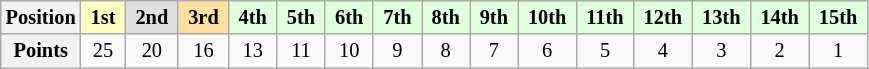<table class="wikitable" style="font-size:85%; text-align:center">
<tr>
<th>Position</th>
<td style="background:#ffffbf;"> <strong>1st</strong> </td>
<td style="background:#dfdfdf;"> <strong>2nd</strong> </td>
<td style="background:#ffdf9f;"> <strong>3rd</strong> </td>
<td style="background:#dfffdf;"> <strong>4th</strong> </td>
<td style="background:#dfffdf;"> <strong>5th</strong> </td>
<td style="background:#dfffdf;"> <strong>6th</strong> </td>
<td style="background:#dfffdf;"> <strong>7th</strong> </td>
<td style="background:#dfffdf;"> <strong>8th</strong> </td>
<td style="background:#dfffdf;"> <strong>9th</strong> </td>
<td style="background:#dfffdf;"> <strong>10th</strong> </td>
<td style="background:#dfffdf;"> <strong>11th</strong> </td>
<td style="background:#dfffdf;"> <strong>12th</strong> </td>
<td style="background:#dfffdf;"> <strong>13th</strong> </td>
<td style="background:#dfffdf;"> <strong>14th</strong> </td>
<td style="background:#dfffdf;"> <strong>15th</strong> </td>
</tr>
<tr>
<th>Points</th>
<td>25</td>
<td>20</td>
<td>16</td>
<td>13</td>
<td>11</td>
<td>10</td>
<td>9</td>
<td>8</td>
<td>7</td>
<td>6</td>
<td>5</td>
<td>4</td>
<td>3</td>
<td>2</td>
<td>1</td>
</tr>
</table>
